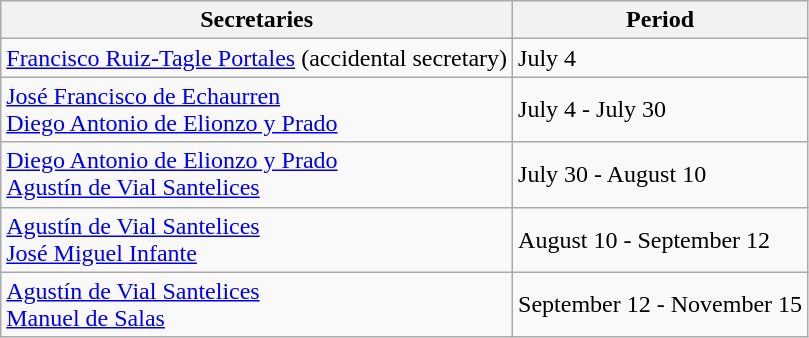<table class="wikitable">
<tr>
<th>Secretaries</th>
<th>Period</th>
</tr>
<tr>
<td><a href='#'>Francisco Ruiz-Tagle Portales</a> (accidental secretary)</td>
<td>July 4</td>
</tr>
<tr>
<td><a href='#'>José Francisco de Echaurren</a><br><a href='#'>Diego Antonio de Elionzo y Prado</a></td>
<td>July 4 - July 30</td>
</tr>
<tr>
<td><a href='#'>Diego Antonio de Elionzo y Prado</a><br><a href='#'>Agustín de Vial Santelices</a></td>
<td>July 30 - August 10</td>
</tr>
<tr>
<td><a href='#'>Agustín de Vial Santelices</a><br><a href='#'>José Miguel Infante</a></td>
<td>August 10 - September 12</td>
</tr>
<tr>
<td><a href='#'>Agustín de Vial Santelices</a><br><a href='#'>Manuel de Salas</a></td>
<td>September 12 - November 15</td>
</tr>
</table>
